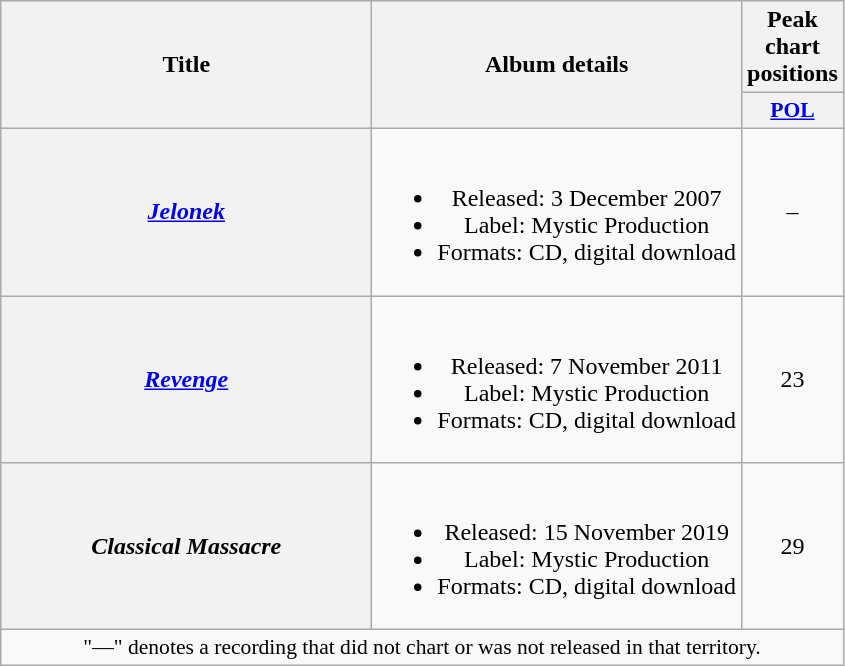<table class="wikitable plainrowheaders" style="text-align:center;">
<tr>
<th scope="col" rowspan="2" style="width:15em;">Title</th>
<th scope="col" rowspan="2">Album details</th>
<th scope="col" colspan="1">Peak chart positions</th>
</tr>
<tr>
<th scope="col" style="width:3em;font-size:90%;"><a href='#'>POL</a><br></th>
</tr>
<tr>
<th scope="row"><em><a href='#'>Jelonek</a></em></th>
<td><br><ul><li>Released: 3 December 2007</li><li>Label: Mystic Production</li><li>Formats: CD, digital download</li></ul></td>
<td>–</td>
</tr>
<tr>
<th scope="row"><em><a href='#'>Revenge</a></em></th>
<td><br><ul><li>Released: 7 November 2011</li><li>Label: Mystic Production</li><li>Formats: CD, digital download</li></ul></td>
<td>23</td>
</tr>
<tr>
<th scope="row"><em>Classical Massacre</em></th>
<td><br><ul><li>Released: 15 November 2019</li><li>Label: Mystic Production</li><li>Formats: CD, digital download</li></ul></td>
<td>29</td>
</tr>
<tr>
<td colspan="15" style="font-size:90%">"—" denotes a recording that did not chart or was not released in that territory.</td>
</tr>
</table>
